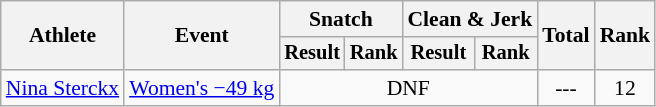<table class="wikitable" style="font-size:90%">
<tr>
<th rowspan="2">Athlete</th>
<th rowspan="2">Event</th>
<th colspan="2">Snatch</th>
<th colspan="2">Clean & Jerk</th>
<th rowspan="2">Total</th>
<th rowspan="2">Rank</th>
</tr>
<tr style="font-size:95%">
<th>Result</th>
<th>Rank</th>
<th>Result</th>
<th>Rank</th>
</tr>
<tr align=center>
<td align=left><a href='#'>Nina Sterckx</a></td>
<td align=left><a href='#'>Women's −49 kg</a></td>
<td colspan=4>DNF</td>
<td>---</td>
<td>12</td>
</tr>
</table>
